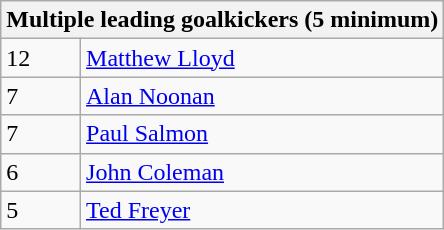<table class="wikitable">
<tr>
<th colspan="2">Multiple leading goalkickers (5 minimum)</th>
</tr>
<tr>
<td>12</td>
<td><a href='#'>Matthew Lloyd</a></td>
</tr>
<tr>
<td>7</td>
<td><a href='#'>Alan Noonan</a></td>
</tr>
<tr>
<td>7</td>
<td><a href='#'>Paul Salmon</a></td>
</tr>
<tr>
<td>6</td>
<td><a href='#'>John Coleman</a></td>
</tr>
<tr>
<td>5</td>
<td><a href='#'>Ted Freyer</a></td>
</tr>
</table>
